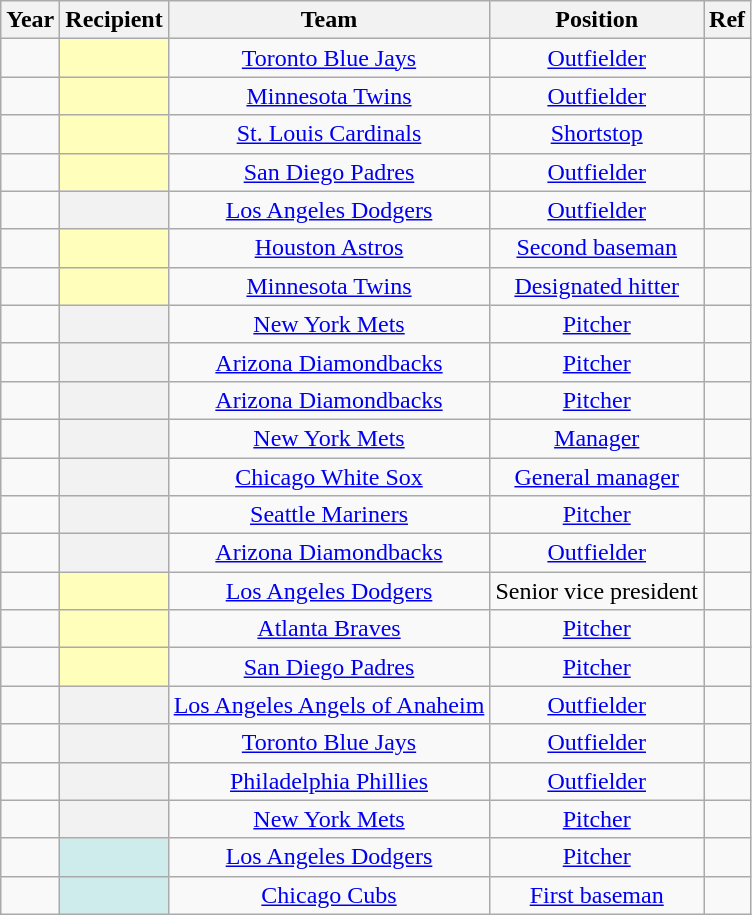<table class="wikitable sortable plainrowheaders" style="text-align:center;">
<tr>
<th scope="col">Year</th>
<th scope="col">Recipient</th>
<th scope="col">Team</th>
<th scope="col">Position</th>
<th scope="col" class=unsortable>Ref</th>
</tr>
<tr>
<td></td>
<th scope="row" style="background:#ffb; text-align:center"></th>
<td><a href='#'>Toronto Blue Jays</a></td>
<td><a href='#'>Outfielder</a></td>
<td></td>
</tr>
<tr>
<td></td>
<th scope="row" style="background:#ffb; text-align:center"></th>
<td><a href='#'>Minnesota Twins</a></td>
<td><a href='#'>Outfielder</a></td>
<td></td>
</tr>
<tr>
<td></td>
<th scope="row" style="background:#ffb; text-align:center"></th>
<td><a href='#'>St. Louis Cardinals</a></td>
<td><a href='#'>Shortstop</a></td>
<td></td>
</tr>
<tr>
<td></td>
<th scope="row" style="background:#ffb; text-align:center"></th>
<td><a href='#'>San Diego Padres</a></td>
<td><a href='#'>Outfielder</a></td>
<td></td>
</tr>
<tr>
<td></td>
<th scope="row" style="text-align:center"></th>
<td><a href='#'>Los Angeles Dodgers</a></td>
<td><a href='#'>Outfielder</a></td>
<td></td>
</tr>
<tr>
<td></td>
<th scope="row" style="background:#ffb; text-align:center"></th>
<td><a href='#'>Houston Astros</a></td>
<td><a href='#'>Second baseman</a></td>
<td></td>
</tr>
<tr>
<td></td>
<th scope="row" style="background:#ffb; text-align:center"></th>
<td><a href='#'>Minnesota Twins</a></td>
<td><a href='#'>Designated hitter</a></td>
<td></td>
</tr>
<tr>
<td></td>
<th scope="row" style="text-align:center"></th>
<td><a href='#'>New York Mets</a></td>
<td><a href='#'>Pitcher</a></td>
<td></td>
</tr>
<tr>
<td></td>
<th scope="row" style="text-align:center"></th>
<td><a href='#'>Arizona Diamondbacks</a></td>
<td><a href='#'>Pitcher</a></td>
<td></td>
</tr>
<tr>
<td></td>
<th scope="row" style="text-align:center"></th>
<td><a href='#'>Arizona Diamondbacks</a></td>
<td><a href='#'>Pitcher</a></td>
<td></td>
</tr>
<tr>
<td></td>
<th scope="row" style="text-align:center"></th>
<td><a href='#'>New York Mets</a></td>
<td><a href='#'>Manager</a></td>
<td></td>
</tr>
<tr>
<td></td>
<th scope="row" style="text-align:center"></th>
<td><a href='#'>Chicago White Sox</a></td>
<td><a href='#'>General manager</a></td>
<td></td>
</tr>
<tr>
<td></td>
<th scope="row" style="text-align:center"></th>
<td><a href='#'>Seattle Mariners</a></td>
<td><a href='#'>Pitcher</a></td>
<td></td>
</tr>
<tr>
<td></td>
<th scope="row" style="text-align:center"></th>
<td><a href='#'>Arizona Diamondbacks</a></td>
<td><a href='#'>Outfielder</a></td>
<td></td>
</tr>
<tr>
<td></td>
<th scope="row" style="background:#ffb; text-align:center"></th>
<td><a href='#'>Los Angeles Dodgers</a></td>
<td>Senior vice president</td>
<td></td>
</tr>
<tr>
<td></td>
<th scope="row" style="background:#ffb; text-align:center"></th>
<td><a href='#'>Atlanta Braves</a></td>
<td><a href='#'>Pitcher</a></td>
<td></td>
</tr>
<tr>
<td></td>
<th scope="row" style="background:#ffb; text-align:center"></th>
<td><a href='#'>San Diego Padres</a></td>
<td><a href='#'>Pitcher</a></td>
<td></td>
</tr>
<tr>
<td></td>
<th scope="row" style="text-align:center"></th>
<td><a href='#'>Los Angeles Angels of Anaheim</a></td>
<td><a href='#'>Outfielder</a></td>
<td></td>
</tr>
<tr>
<td></td>
<th scope="row" style="text-align:center"></th>
<td><a href='#'>Toronto Blue Jays</a></td>
<td><a href='#'>Outfielder</a></td>
<td></td>
</tr>
<tr>
<td></td>
<th scope="row" style="text-align:center"></th>
<td><a href='#'>Philadelphia Phillies</a></td>
<td><a href='#'>Outfielder</a></td>
<td></td>
</tr>
<tr>
<td></td>
<th scope="row" style="text-align:center"></th>
<td><a href='#'>New York Mets</a></td>
<td><a href='#'>Pitcher</a></td>
<td></td>
</tr>
<tr>
<td></td>
<th scope="row" style="background:#cfecec; text-align:center"></th>
<td><a href='#'>Los Angeles Dodgers</a></td>
<td><a href='#'>Pitcher</a></td>
<td></td>
</tr>
<tr>
<td></td>
<th scope="row" style="background:#cfecec; text-align:center"></th>
<td><a href='#'>Chicago Cubs</a></td>
<td><a href='#'>First baseman</a></td>
<td></td>
</tr>
</table>
